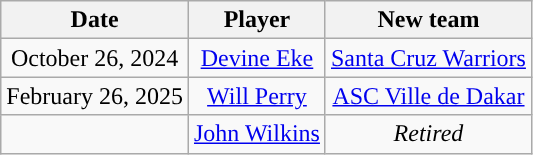<table class="wikitable" style="text-align: center;">
<tr>
<th>Date</th>
<th>Player</th>
<th>New team</th>
</tr>
<tr>
<td>October 26, 2024</td>
<td><a href='#'>Devine Eke</a></td>
<td> <a href='#'>Santa Cruz Warriors</a></td>
</tr>
<tr>
<td>February 26, 2025</td>
<td><a href='#'>Will Perry</a></td>
<td><a href='#'>ASC Ville de Dakar</a></td>
</tr>
<tr>
<td></td>
<td><a href='#'>John Wilkins</a></td>
<td><em>Retired</em></td>
</tr>
</table>
